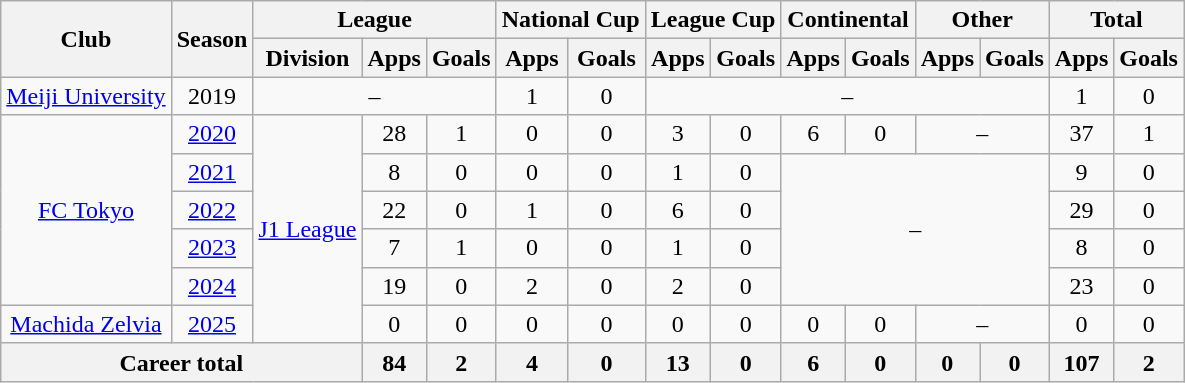<table class="wikitable" style="text-align: center">
<tr>
<th rowspan="2">Club</th>
<th rowspan="2">Season</th>
<th colspan="3">League</th>
<th colspan="2">National Cup</th>
<th colspan="2">League Cup</th>
<th colspan="2">Continental</th>
<th colspan="2">Other</th>
<th colspan="2">Total</th>
</tr>
<tr>
<th>Division</th>
<th>Apps</th>
<th>Goals</th>
<th>Apps</th>
<th>Goals</th>
<th>Apps</th>
<th>Goals</th>
<th>Apps</th>
<th>Goals</th>
<th>Apps</th>
<th>Goals</th>
<th>Apps</th>
<th>Goals</th>
</tr>
<tr>
<td><a href='#'>Meiji University</a></td>
<td>2019</td>
<td colspan="3">–</td>
<td>1</td>
<td>0</td>
<td colspan="6">–</td>
<td>1</td>
<td>0</td>
</tr>
<tr>
<td rowspan="5"><a href='#'>FC Tokyo</a></td>
<td><a href='#'>2020</a></td>
<td rowspan="6"><a href='#'>J1 League</a></td>
<td>28</td>
<td>1</td>
<td>0</td>
<td>0</td>
<td>3</td>
<td>0</td>
<td>6</td>
<td>0</td>
<td colspan="2">–</td>
<td>37</td>
<td>1</td>
</tr>
<tr>
<td><a href='#'>2021</a></td>
<td>8</td>
<td>0</td>
<td>0</td>
<td>0</td>
<td>1</td>
<td>0</td>
<td rowspan="4" colspan="4">–</td>
<td>9</td>
<td>0</td>
</tr>
<tr>
<td><a href='#'>2022</a></td>
<td>22</td>
<td>0</td>
<td>1</td>
<td>0</td>
<td>6</td>
<td>0</td>
<td>29</td>
<td>0</td>
</tr>
<tr>
<td><a href='#'>2023</a></td>
<td>7</td>
<td>1</td>
<td>0</td>
<td>0</td>
<td>1</td>
<td>0</td>
<td>8</td>
<td>0</td>
</tr>
<tr>
<td><a href='#'>2024</a></td>
<td>19</td>
<td>0</td>
<td>2</td>
<td>0</td>
<td>2</td>
<td>0</td>
<td>23</td>
<td>0</td>
</tr>
<tr>
<td><a href='#'>Machida Zelvia</a></td>
<td><a href='#'>2025</a></td>
<td>0</td>
<td>0</td>
<td>0</td>
<td>0</td>
<td>0</td>
<td>0</td>
<td>0</td>
<td>0</td>
<td colspan="2">–</td>
<td>0</td>
<td>0</td>
</tr>
<tr>
<th colspan="3">Career total</th>
<th>84</th>
<th>2</th>
<th>4</th>
<th>0</th>
<th>13</th>
<th>0</th>
<th>6</th>
<th>0</th>
<th>0</th>
<th>0</th>
<th>107</th>
<th>2</th>
</tr>
</table>
